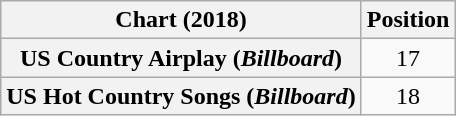<table class="wikitable sortable plainrowheaders" style="text-align:center">
<tr>
<th scope="col">Chart (2018)</th>
<th scope="col">Position</th>
</tr>
<tr>
<th scope="row">US Country Airplay (<em>Billboard</em>)</th>
<td>17</td>
</tr>
<tr>
<th scope="row">US Hot Country Songs (<em>Billboard</em>)</th>
<td>18</td>
</tr>
</table>
